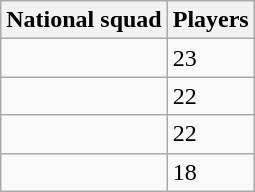<table class="wikitable sortable">
<tr>
<th>National squad</th>
<th>Players</th>
</tr>
<tr>
<td></td>
<td>23</td>
</tr>
<tr>
<td></td>
<td>22</td>
</tr>
<tr>
<td></td>
<td>22</td>
</tr>
<tr>
<td></td>
<td>18</td>
</tr>
</table>
